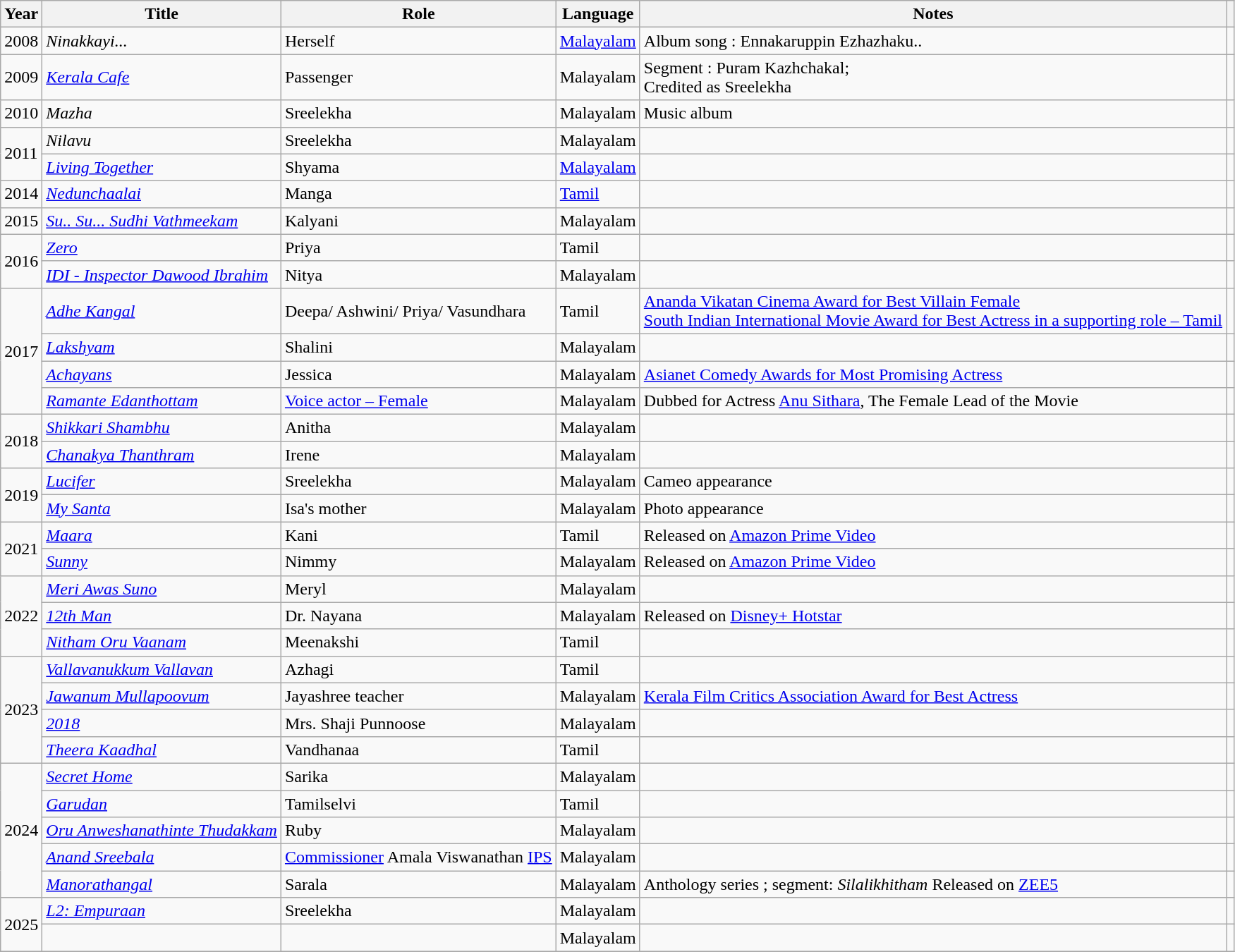<table class="wikitable sortable">
<tr>
<th scope="col">Year</th>
<th scope="col">Title</th>
<th scope="col">Role</th>
<th scope="col">Language</th>
<th scope="col" class="unsortable">Notes</th>
<th scope="col" class="unsortable"></th>
</tr>
<tr>
<td>2008</td>
<td><em>Ninakkayi...</em></td>
<td>Herself</td>
<td><a href='#'>Malayalam</a></td>
<td>Album song : Ennakaruppin Ezhazhaku..</td>
<td></td>
</tr>
<tr>
<td>2009</td>
<td><em><a href='#'>Kerala Cafe</a></em></td>
<td>Passenger</td>
<td>Malayalam</td>
<td>Segment : Puram Kazhchakal; <br> Credited as Sreelekha</td>
<td></td>
</tr>
<tr>
<td>2010</td>
<td><em>Mazha</em></td>
<td>Sreelekha</td>
<td>Malayalam</td>
<td>Music album</td>
<td></td>
</tr>
<tr>
<td rowspan=2>2011</td>
<td><em>Nilavu</em></td>
<td>Sreelekha</td>
<td>Malayalam</td>
<td></td>
<td></td>
</tr>
<tr>
<td><em><a href='#'>Living Together</a></em></td>
<td>Shyama</td>
<td><a href='#'>Malayalam</a></td>
<td></td>
<td></td>
</tr>
<tr>
<td>2014</td>
<td><em><a href='#'>Nedunchaalai</a></em></td>
<td>Manga</td>
<td><a href='#'>Tamil</a></td>
<td></td>
<td></td>
</tr>
<tr>
<td>2015</td>
<td><em><a href='#'>Su.. Su... Sudhi Vathmeekam</a></em></td>
<td>Kalyani</td>
<td>Malayalam</td>
<td></td>
<td></td>
</tr>
<tr>
<td rowspan="2">2016</td>
<td><em><a href='#'>Zero</a></em></td>
<td>Priya</td>
<td>Tamil</td>
<td></td>
<td> <br></td>
</tr>
<tr>
<td><em><a href='#'>IDI - Inspector Dawood Ibrahim</a></em></td>
<td>Nitya</td>
<td>Malayalam</td>
<td></td>
<td></td>
</tr>
<tr>
<td rowspan =4>2017</td>
<td><em><a href='#'>Adhe Kangal</a></em></td>
<td>Deepa/ Ashwini/ Priya/ Vasundhara</td>
<td>Tamil</td>
<td><a href='#'>Ananda Vikatan Cinema Award for Best Villain Female</a> <br><a href='#'>South Indian International Movie Award for Best Actress in a supporting role – Tamil</a></td>
<td></td>
</tr>
<tr>
<td><em><a href='#'>Lakshyam</a></em></td>
<td>Shalini</td>
<td>Malayalam</td>
<td></td>
<td></td>
</tr>
<tr>
<td><em><a href='#'>Achayans</a></em></td>
<td>Jessica</td>
<td>Malayalam</td>
<td><a href='#'>Asianet Comedy Awards for Most Promising Actress</a></td>
<td></td>
</tr>
<tr>
<td><em><a href='#'>Ramante Edanthottam</a></em></td>
<td><a href='#'>Voice actor – Female</a></td>
<td>Malayalam</td>
<td>Dubbed for Actress <a href='#'>Anu Sithara</a>, The Female Lead of the Movie</td>
<td></td>
</tr>
<tr>
<td rowspan="2">2018</td>
<td><em><a href='#'>Shikkari Shambhu</a></em></td>
<td>Anitha</td>
<td>Malayalam</td>
<td></td>
<td></td>
</tr>
<tr>
<td><em><a href='#'>Chanakya Thanthram</a></em></td>
<td>Irene</td>
<td>Malayalam</td>
<td></td>
<td></td>
</tr>
<tr>
<td rowspan="2">2019</td>
<td><em><a href='#'>Lucifer</a></em></td>
<td>Sreelekha</td>
<td>Malayalam</td>
<td>Cameo appearance</td>
<td></td>
</tr>
<tr>
<td><em><a href='#'>My Santa</a></em></td>
<td>Isa's mother</td>
<td>Malayalam</td>
<td>Photo appearance</td>
<td></td>
</tr>
<tr>
<td rowspan="2">2021</td>
<td><em><a href='#'>Maara</a></em></td>
<td>Kani</td>
<td>Tamil</td>
<td>Released on <a href='#'>Amazon Prime Video</a></td>
<td></td>
</tr>
<tr>
<td><em><a href='#'>Sunny</a></em></td>
<td>Nimmy</td>
<td>Malayalam</td>
<td>Released on <a href='#'>Amazon Prime Video</a></td>
<td></td>
</tr>
<tr>
<td Rowspan=3>2022</td>
<td><em><a href='#'>Meri Awas Suno</a></em></td>
<td>Meryl</td>
<td>Malayalam</td>
<td></td>
<td></td>
</tr>
<tr>
<td><em><a href='#'>12th Man</a></em></td>
<td>Dr. Nayana</td>
<td>Malayalam</td>
<td>Released on <a href='#'>Disney+ Hotstar</a></td>
<td></td>
</tr>
<tr>
<td><em><a href='#'>Nitham Oru Vaanam</a></em></td>
<td>Meenakshi</td>
<td>Tamil</td>
<td></td>
<td></td>
</tr>
<tr>
<td rowspan=4>2023</td>
<td><em><a href='#'>Vallavanukkum Vallavan</a></em></td>
<td>Azhagi</td>
<td>Tamil</td>
<td></td>
<td></td>
</tr>
<tr>
<td><em><a href='#'>Jawanum Mullapoovum</a></em></td>
<td>Jayashree teacher</td>
<td>Malayalam</td>
<td><a href='#'>Kerala Film Critics Association Award for Best Actress</a></td>
<td></td>
</tr>
<tr>
<td><em><a href='#'>2018</a></em></td>
<td>Mrs. Shaji Punnoose</td>
<td>Malayalam</td>
<td></td>
<td></td>
</tr>
<tr>
<td><em><a href='#'>Theera Kaadhal</a></em></td>
<td>Vandhanaa</td>
<td>Tamil</td>
<td></td>
<td></td>
</tr>
<tr>
<td rowspan=5>2024</td>
<td><em><a href='#'>Secret Home</a></em></td>
<td>Sarika</td>
<td>Malayalam</td>
<td></td>
<td></td>
</tr>
<tr>
<td><em><a href='#'>Garudan</a></em></td>
<td>Tamilselvi</td>
<td>Tamil</td>
<td></td>
<td></td>
</tr>
<tr>
<td><em><a href='#'>Oru Anweshanathinte Thudakkam</a></em></td>
<td>Ruby</td>
<td>Malayalam</td>
<td></td>
<td></td>
</tr>
<tr>
<td><em><a href='#'>Anand Sreebala</a></em></td>
<td><a href='#'>Commissioner</a> Amala Viswanathan <a href='#'>IPS</a></td>
<td>Malayalam</td>
<td></td>
<td></td>
</tr>
<tr>
<td><em><a href='#'>Manorathangal</a></em></td>
<td>Sarala</td>
<td>Malayalam</td>
<td>Anthology series ; segment: <em>Silalikhitham</em> Released on <a href='#'>ZEE5</a></td>
<td></td>
</tr>
<tr>
<td rowspan=2>2025</td>
<td><em><a href='#'>L2: Empuraan</a></em></td>
<td>Sreelekha</td>
<td>Malayalam</td>
<td></td>
<td></td>
</tr>
<tr>
<td></td>
<td></td>
<td>Malayalam</td>
<td></td>
<td></td>
</tr>
<tr>
</tr>
</table>
